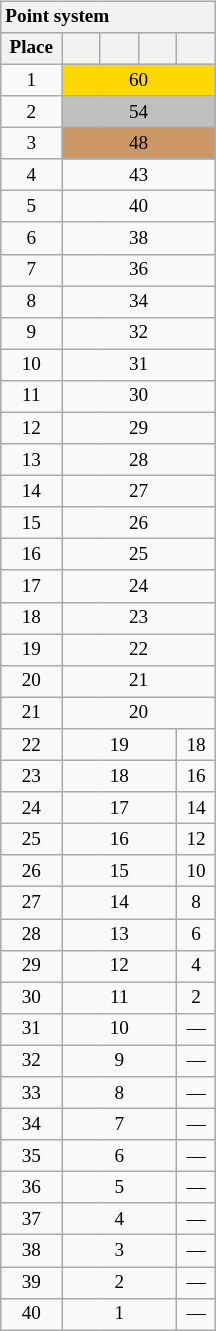<table class="wikitable collapsible collapsed" style="font-size:80%; text-align:center; float: right; width: 108pt; margin: 1em 0 1em 1em;">
<tr>
<th colspan="5" style="white-space:nowrap; text-align:left;">Point system   </th>
</tr>
<tr>
<th style="width: 20pt;">Place</th>
<th style="width: 12pt;"><small></small></th>
<th style="width: 12pt;"><small></small></th>
<th style="width: 12pt;"><small></small></th>
<th style="width: 12pt;"><small></small></th>
</tr>
<tr>
<td>1</td>
<td colspan="4" bgcolor="gold">60</td>
</tr>
<tr>
<td>2</td>
<td colspan="4" bgcolor="silver">54</td>
</tr>
<tr>
<td>3</td>
<td colspan="4" bgcolor="cc9966">48</td>
</tr>
<tr>
<td>4</td>
<td colspan="4">43</td>
</tr>
<tr>
<td>5</td>
<td colspan="4">40</td>
</tr>
<tr>
<td>6</td>
<td colspan="4">38</td>
</tr>
<tr>
<td>7</td>
<td colspan="4">36</td>
</tr>
<tr>
<td>8</td>
<td colspan="4">34</td>
</tr>
<tr>
<td>9</td>
<td colspan="4">32</td>
</tr>
<tr>
<td>10</td>
<td colspan="4">31</td>
</tr>
<tr>
<td>11</td>
<td colspan="4">30</td>
</tr>
<tr>
<td>12</td>
<td colspan="4">29</td>
</tr>
<tr>
<td>13</td>
<td colspan="4">28</td>
</tr>
<tr>
<td>14</td>
<td colspan="4">27</td>
</tr>
<tr>
<td>15</td>
<td colspan="4">26</td>
</tr>
<tr>
<td>16</td>
<td colspan="4">25</td>
</tr>
<tr>
<td>17</td>
<td colspan="4">24</td>
</tr>
<tr>
<td>18</td>
<td colspan="4">23</td>
</tr>
<tr>
<td>19</td>
<td colspan="4">22</td>
</tr>
<tr>
<td>20</td>
<td colspan="4">21</td>
</tr>
<tr>
<td>21</td>
<td colspan="4">20</td>
</tr>
<tr>
<td>22</td>
<td colspan="3">19</td>
<td>18</td>
</tr>
<tr>
<td>23</td>
<td colspan="3">18</td>
<td>16</td>
</tr>
<tr>
<td>24</td>
<td colspan="3">17</td>
<td>14</td>
</tr>
<tr>
<td>25</td>
<td colspan="3">16</td>
<td>12</td>
</tr>
<tr>
<td>26</td>
<td colspan="3">15</td>
<td>10</td>
</tr>
<tr>
<td>27</td>
<td colspan="3">14</td>
<td>8</td>
</tr>
<tr>
<td>28</td>
<td colspan="3">13</td>
<td>6</td>
</tr>
<tr>
<td>29</td>
<td colspan="3">12</td>
<td>4</td>
</tr>
<tr>
<td>30</td>
<td colspan="3">11</td>
<td>2</td>
</tr>
<tr>
<td>31</td>
<td colspan="3">10</td>
<td>—</td>
</tr>
<tr>
<td>32</td>
<td colspan="3">9</td>
<td>—</td>
</tr>
<tr>
<td>33</td>
<td colspan="3">8</td>
<td>—</td>
</tr>
<tr>
<td>34</td>
<td colspan="3">7</td>
<td>—</td>
</tr>
<tr>
<td>35</td>
<td colspan="3">6</td>
<td>—</td>
</tr>
<tr>
<td>36</td>
<td colspan="3">5</td>
<td>—</td>
</tr>
<tr>
<td>37</td>
<td colspan="3">4</td>
<td>—</td>
</tr>
<tr>
<td>38</td>
<td colspan="3">3</td>
<td>—</td>
</tr>
<tr>
<td>39</td>
<td colspan="3">2</td>
<td>—</td>
</tr>
<tr>
<td>40</td>
<td colspan="3">1</td>
<td>—</td>
</tr>
</table>
